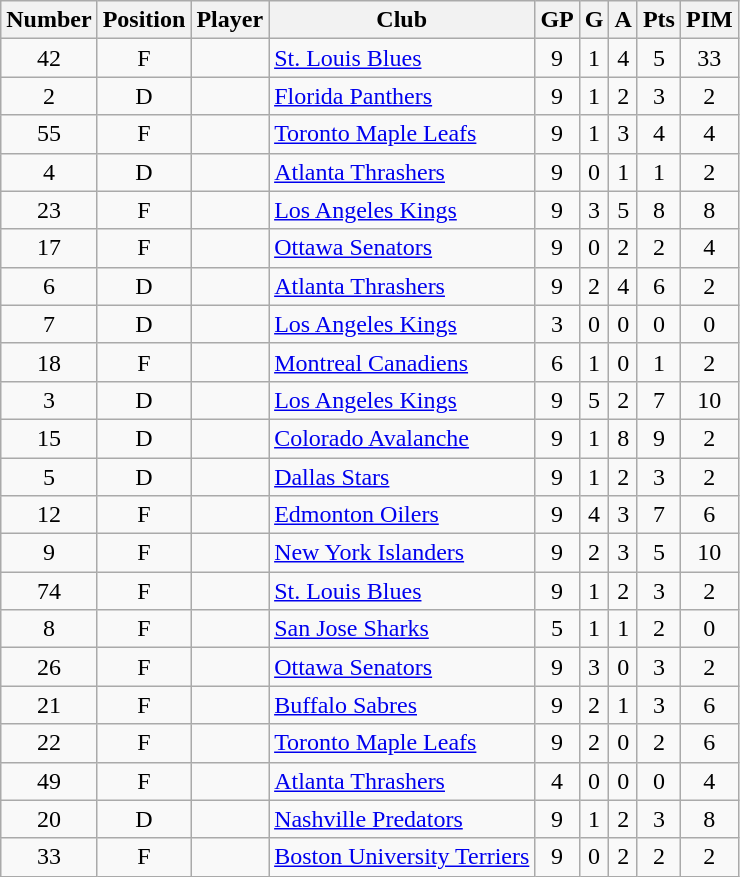<table class="wikitable sortable" style="text-align: center;">
<tr>
<th>Number</th>
<th>Position</th>
<th>Player</th>
<th>Club</th>
<th>GP</th>
<th>G</th>
<th>A</th>
<th>Pts</th>
<th>PIM</th>
</tr>
<tr>
<td>42</td>
<td>F</td>
<td align=left></td>
<td align=left><a href='#'>St. Louis Blues</a></td>
<td>9</td>
<td>1</td>
<td>4</td>
<td>5</td>
<td>33</td>
</tr>
<tr>
<td>2</td>
<td>D</td>
<td align=left></td>
<td align=left><a href='#'>Florida Panthers</a></td>
<td>9</td>
<td>1</td>
<td>2</td>
<td>3</td>
<td>2</td>
</tr>
<tr>
<td>55</td>
<td>F</td>
<td align=left></td>
<td align=left><a href='#'>Toronto Maple Leafs</a></td>
<td>9</td>
<td>1</td>
<td>3</td>
<td>4</td>
<td>4</td>
</tr>
<tr>
<td>4</td>
<td>D</td>
<td align=left></td>
<td align=left><a href='#'>Atlanta Thrashers</a></td>
<td>9</td>
<td>0</td>
<td>1</td>
<td>1</td>
<td>2</td>
</tr>
<tr>
<td>23</td>
<td>F</td>
<td align=left></td>
<td align=left><a href='#'>Los Angeles Kings</a></td>
<td>9</td>
<td>3</td>
<td>5</td>
<td>8</td>
<td>8</td>
</tr>
<tr>
<td>17</td>
<td>F</td>
<td align=left></td>
<td align=left><a href='#'>Ottawa Senators</a></td>
<td>9</td>
<td>0</td>
<td>2</td>
<td>2</td>
<td>4</td>
</tr>
<tr>
<td>6</td>
<td>D</td>
<td align=left></td>
<td align=left><a href='#'>Atlanta Thrashers</a></td>
<td>9</td>
<td>2</td>
<td>4</td>
<td>6</td>
<td>2</td>
</tr>
<tr>
<td>7</td>
<td>D</td>
<td align=left></td>
<td align=left><a href='#'>Los Angeles Kings</a></td>
<td>3</td>
<td>0</td>
<td>0</td>
<td>0</td>
<td>0</td>
</tr>
<tr>
<td>18</td>
<td>F</td>
<td align=left></td>
<td align=left><a href='#'>Montreal Canadiens</a></td>
<td>6</td>
<td>1</td>
<td>0</td>
<td>1</td>
<td>2</td>
</tr>
<tr>
<td>3</td>
<td>D</td>
<td align=left></td>
<td align=left><a href='#'>Los Angeles Kings</a></td>
<td>9</td>
<td>5</td>
<td>2</td>
<td>7</td>
<td>10</td>
</tr>
<tr>
<td>15</td>
<td>D</td>
<td align=left></td>
<td align=left><a href='#'>Colorado Avalanche</a></td>
<td>9</td>
<td>1</td>
<td>8</td>
<td>9</td>
<td>2</td>
</tr>
<tr>
<td>5</td>
<td>D</td>
<td align=left></td>
<td align=left><a href='#'>Dallas Stars</a></td>
<td>9</td>
<td>1</td>
<td>2</td>
<td>3</td>
<td>2</td>
</tr>
<tr>
<td>12</td>
<td>F</td>
<td align=left></td>
<td align=left><a href='#'>Edmonton Oilers</a></td>
<td>9</td>
<td>4</td>
<td>3</td>
<td>7</td>
<td>6</td>
</tr>
<tr>
<td>9</td>
<td>F</td>
<td align=left></td>
<td align=left><a href='#'>New York Islanders</a></td>
<td>9</td>
<td>2</td>
<td>3</td>
<td>5</td>
<td>10</td>
</tr>
<tr>
<td>74</td>
<td>F</td>
<td align=left></td>
<td align=left><a href='#'>St. Louis Blues</a></td>
<td>9</td>
<td>1</td>
<td>2</td>
<td>3</td>
<td>2</td>
</tr>
<tr>
<td>8</td>
<td>F</td>
<td align=left></td>
<td align=left><a href='#'>San Jose Sharks</a></td>
<td>5</td>
<td>1</td>
<td>1</td>
<td>2</td>
<td>0</td>
</tr>
<tr>
<td>26</td>
<td>F</td>
<td align=left></td>
<td align=left><a href='#'>Ottawa Senators</a></td>
<td>9</td>
<td>3</td>
<td>0</td>
<td>3</td>
<td>2</td>
</tr>
<tr>
<td>21</td>
<td>F</td>
<td align=left></td>
<td align=left><a href='#'>Buffalo Sabres</a></td>
<td>9</td>
<td>2</td>
<td>1</td>
<td>3</td>
<td>6</td>
</tr>
<tr>
<td>22</td>
<td>F</td>
<td align=left></td>
<td align=left><a href='#'>Toronto Maple Leafs</a></td>
<td>9</td>
<td>2</td>
<td>0</td>
<td>2</td>
<td>6</td>
</tr>
<tr>
<td>49</td>
<td>F</td>
<td align=left></td>
<td align=left><a href='#'>Atlanta Thrashers</a></td>
<td>4</td>
<td>0</td>
<td>0</td>
<td>0</td>
<td>4</td>
</tr>
<tr>
<td>20</td>
<td>D</td>
<td align=left></td>
<td align=left><a href='#'>Nashville Predators</a></td>
<td>9</td>
<td>1</td>
<td>2</td>
<td>3</td>
<td>8</td>
</tr>
<tr>
<td>33</td>
<td>F</td>
<td align=left></td>
<td align=left><a href='#'>Boston University Terriers</a></td>
<td>9</td>
<td>0</td>
<td>2</td>
<td>2</td>
<td>2</td>
</tr>
</table>
